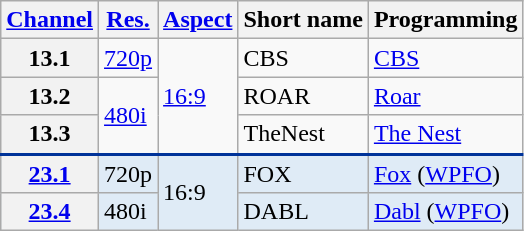<table class="wikitable">
<tr>
<th scope = "col"><a href='#'>Channel</a></th>
<th scope = "col"><a href='#'>Res.</a></th>
<th scope = "col"><a href='#'>Aspect</a></th>
<th scope = "col">Short name</th>
<th scope = "col">Programming</th>
</tr>
<tr>
<th scope = "row">13.1</th>
<td><a href='#'>720p</a></td>
<td rowspan="3"><a href='#'>16:9</a></td>
<td>CBS</td>
<td><a href='#'>CBS</a></td>
</tr>
<tr>
<th scope = "row">13.2</th>
<td rowspan="2"><a href='#'>480i</a></td>
<td>ROAR</td>
<td><a href='#'>Roar</a></td>
</tr>
<tr>
<th scope = "row">13.3</th>
<td>TheNest</td>
<td><a href='#'>The Nest</a></td>
</tr>
<tr style="background-color:#DFEBF6; border-top: 2px solid #003399;">
<th scope = "row"><a href='#'>23.1</a></th>
<td>720p</td>
<td rowspan=2>16:9</td>
<td>FOX</td>
<td><a href='#'>Fox</a> (<a href='#'>WPFO</a>)</td>
</tr>
<tr style="background-color:#DFEBF6;">
<th scope = "row"><a href='#'>23.4</a></th>
<td>480i</td>
<td>DABL</td>
<td><a href='#'>Dabl</a> (<a href='#'>WPFO</a>)</td>
</tr>
</table>
